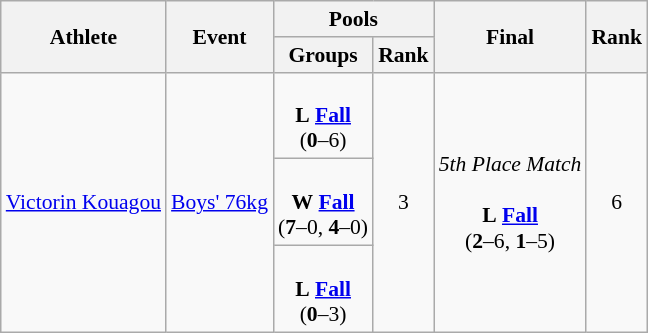<table class="wikitable" style="text-align:left; font-size:90%">
<tr>
<th rowspan="2">Athlete</th>
<th rowspan="2">Event</th>
<th colspan="2">Pools</th>
<th rowspan="2">Final</th>
<th rowspan="2">Rank</th>
</tr>
<tr>
<th>Groups</th>
<th>Rank</th>
</tr>
<tr>
<td rowspan="3"><a href='#'>Victorin Kouagou</a></td>
<td rowspan="3"><a href='#'>Boys' 76kg</a></td>
<td align=center><br><strong>L</strong> <strong><a href='#'>Fall</a></strong><br>(<strong>0</strong>–6)</td>
<td rowspan="3" align=center>3</td>
<td align=center rowspan=3><em>5th Place Match</em><br><br><strong>L</strong> <strong><a href='#'>Fall</a></strong><br>(<strong>2</strong>–6, <strong>1</strong>–5)</td>
<td rowspan="3" align="center">6</td>
</tr>
<tr>
<td align=center><br><strong>W</strong> <strong><a href='#'>Fall</a></strong><br>(<strong>7</strong>–0, <strong>4</strong>–0)</td>
</tr>
<tr>
<td align=center><br><strong>L</strong> <strong><a href='#'>Fall</a></strong><br>(<strong>0</strong>–3)</td>
</tr>
</table>
